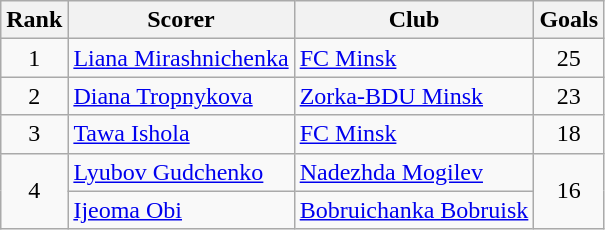<table class="wikitable" style="text-align:center">
<tr>
<th>Rank</th>
<th>Scorer</th>
<th>Club</th>
<th>Goals</th>
</tr>
<tr>
<td>1</td>
<td align="left"> <a href='#'>Liana Mirashnichenka</a></td>
<td align="left"><a href='#'>FC Minsk</a></td>
<td>25</td>
</tr>
<tr>
<td>2</td>
<td align="left"> <a href='#'>Diana Tropnykova</a></td>
<td align="left"><a href='#'>Zorka-BDU Minsk</a></td>
<td>23</td>
</tr>
<tr>
<td>3</td>
<td align="left"> <a href='#'>Tawa Ishola</a></td>
<td align="left"><a href='#'>FC Minsk</a></td>
<td>18</td>
</tr>
<tr>
<td rowspan=2>4</td>
<td align="left"> <a href='#'>Lyubov Gudchenko</a></td>
<td align="left"><a href='#'>Nadezhda Mogilev</a></td>
<td rowspan=2>16</td>
</tr>
<tr>
<td align="left"> <a href='#'>Ijeoma Obi</a></td>
<td align="left"><a href='#'>Bobruichanka Bobruisk</a></td>
</tr>
</table>
